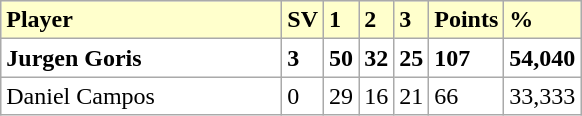<table class="wikitable">
<tr bgcolor="#ffffcc">
<td width=180><strong>Player</strong></td>
<td><strong>SV</strong></td>
<td><strong>1</strong></td>
<td><strong>2</strong></td>
<td><strong>3</strong></td>
<td><strong>Points</strong></td>
<td><strong>%</strong></td>
</tr>
<tr bgcolor="FFFFFF">
<td> <strong>Jurgen Goris</strong></td>
<td><strong>3</strong></td>
<td><strong>50</strong></td>
<td><strong>32</strong></td>
<td><strong>25</strong></td>
<td><strong>107</strong></td>
<td><strong>54,040</strong></td>
</tr>
<tr bgcolor="FFFFFF">
<td> Daniel Campos</td>
<td>0</td>
<td>29</td>
<td>16</td>
<td>21</td>
<td>66</td>
<td>33,333</td>
</tr>
</table>
